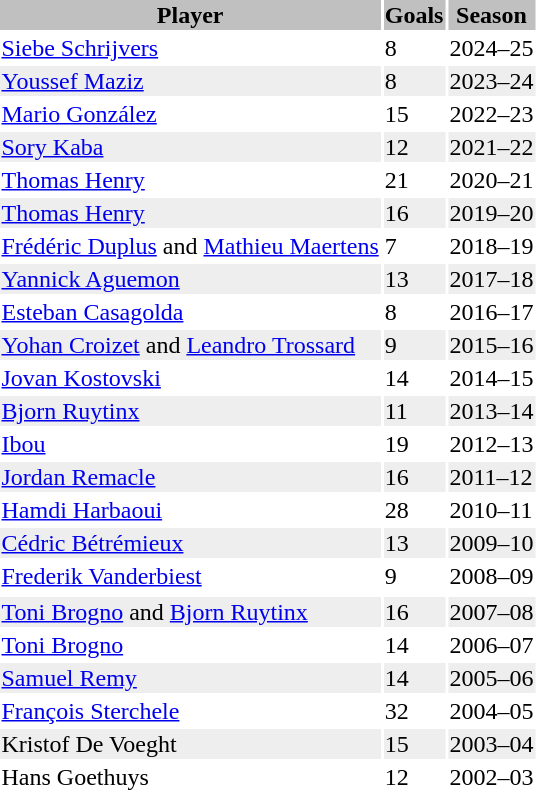<table class="toccolours">
<tr>
<th bgcolor=silver>Player</th>
<th bgcolor=silver>Goals</th>
<th bgcolor=silver>Season</th>
</tr>
<tr>
<td> <a href='#'>Siebe Schrijvers</a></td>
<td>8</td>
<td>2024–25</td>
</tr>
<tr bgcolor=#eeeeee>
<td> <a href='#'>Youssef Maziz</a></td>
<td>8</td>
<td>2023–24</td>
</tr>
<tr>
<td> <a href='#'>Mario González</a></td>
<td>15</td>
<td>2022–23</td>
</tr>
<tr bgcolor=#eeeeee>
<td> <a href='#'>Sory Kaba</a></td>
<td>12</td>
<td>2021–22</td>
</tr>
<tr>
<td> <a href='#'>Thomas Henry</a></td>
<td>21</td>
<td>2020–21</td>
</tr>
<tr bgcolor=#eeeeee>
<td> <a href='#'>Thomas Henry</a></td>
<td>16</td>
<td>2019–20</td>
</tr>
<tr>
<td> <a href='#'>Frédéric Duplus</a> and  <a href='#'>Mathieu Maertens</a></td>
<td>7</td>
<td>2018–19</td>
</tr>
<tr bgcolor=#eeeeee>
<td> <a href='#'>Yannick Aguemon</a></td>
<td>13</td>
<td>2017–18</td>
</tr>
<tr>
<td> <a href='#'>Esteban Casagolda</a></td>
<td>8</td>
<td>2016–17</td>
</tr>
<tr bgcolor=#eeeeee>
<td> <a href='#'>Yohan Croizet</a> and  <a href='#'>Leandro Trossard</a></td>
<td>9</td>
<td>2015–16</td>
</tr>
<tr>
<td> <a href='#'>Jovan Kostovski</a></td>
<td>14</td>
<td>2014–15</td>
</tr>
<tr bgcolor=#eeeeee>
<td> <a href='#'>Bjorn Ruytinx</a></td>
<td>11</td>
<td>2013–14</td>
</tr>
<tr>
<td> <a href='#'>Ibou</a></td>
<td>19</td>
<td>2012–13</td>
</tr>
<tr bgcolor=#eeeeee>
<td> <a href='#'>Jordan Remacle</a></td>
<td>16</td>
<td>2011–12</td>
</tr>
<tr>
<td> <a href='#'>Hamdi Harbaoui</a></td>
<td>28</td>
<td>2010–11</td>
</tr>
<tr bgcolor=#eeeeee>
<td> <a href='#'>Cédric Bétrémieux</a></td>
<td>13</td>
<td>2009–10</td>
</tr>
<tr>
<td> <a href='#'>Frederik Vanderbiest</a></td>
<td>9</td>
<td>2008–09</td>
</tr>
<tr>
</tr>
<tr bgcolor=#eeeeee>
<td> <a href='#'>Toni Brogno</a> and  <a href='#'>Bjorn Ruytinx</a></td>
<td>16</td>
<td>2007–08</td>
</tr>
<tr>
<td> <a href='#'>Toni Brogno</a></td>
<td>14</td>
<td>2006–07</td>
</tr>
<tr bgcolor=#eeeeee>
<td> <a href='#'>Samuel Remy</a></td>
<td>14</td>
<td>2005–06</td>
</tr>
<tr>
<td> <a href='#'>François Sterchele</a></td>
<td>32</td>
<td>2004–05</td>
</tr>
<tr bgcolor=#eeeeee>
<td> Kristof De Voeght</td>
<td>15</td>
<td>2003–04</td>
</tr>
<tr>
<td> Hans Goethuys</td>
<td>12</td>
<td>2002–03</td>
</tr>
</table>
